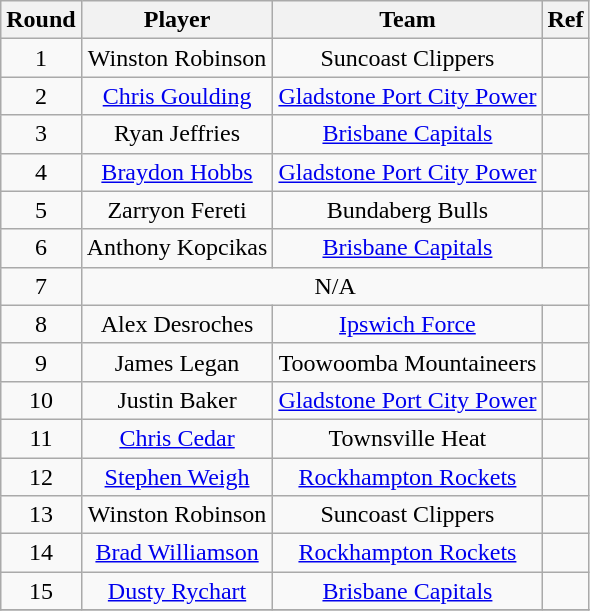<table class="wikitable" style="text-align:center">
<tr>
<th>Round</th>
<th>Player</th>
<th>Team</th>
<th>Ref</th>
</tr>
<tr>
<td>1</td>
<td>Winston Robinson</td>
<td>Suncoast Clippers</td>
<td></td>
</tr>
<tr>
<td>2</td>
<td><a href='#'>Chris Goulding</a></td>
<td><a href='#'>Gladstone Port City Power</a></td>
<td></td>
</tr>
<tr>
<td>3</td>
<td>Ryan Jeffries</td>
<td><a href='#'>Brisbane Capitals</a></td>
<td></td>
</tr>
<tr>
<td>4</td>
<td><a href='#'>Braydon Hobbs</a></td>
<td><a href='#'>Gladstone Port City Power</a></td>
<td></td>
</tr>
<tr>
<td>5</td>
<td>Zarryon Fereti</td>
<td>Bundaberg Bulls</td>
<td></td>
</tr>
<tr>
<td>6</td>
<td>Anthony Kopcikas</td>
<td><a href='#'>Brisbane Capitals</a></td>
<td></td>
</tr>
<tr>
<td>7</td>
<td colspan=3>N/A</td>
</tr>
<tr>
<td>8</td>
<td>Alex Desroches</td>
<td><a href='#'>Ipswich Force</a></td>
<td></td>
</tr>
<tr>
<td>9</td>
<td>James Legan</td>
<td>Toowoomba Mountaineers</td>
<td></td>
</tr>
<tr>
<td>10</td>
<td>Justin Baker</td>
<td><a href='#'>Gladstone Port City Power</a></td>
<td></td>
</tr>
<tr>
<td>11</td>
<td><a href='#'>Chris Cedar</a></td>
<td>Townsville Heat</td>
<td></td>
</tr>
<tr>
<td>12</td>
<td><a href='#'>Stephen Weigh</a></td>
<td><a href='#'>Rockhampton Rockets</a></td>
<td></td>
</tr>
<tr>
<td>13</td>
<td>Winston Robinson</td>
<td>Suncoast Clippers</td>
<td></td>
</tr>
<tr>
<td>14</td>
<td><a href='#'>Brad Williamson</a></td>
<td><a href='#'>Rockhampton Rockets</a></td>
<td></td>
</tr>
<tr>
<td>15</td>
<td><a href='#'>Dusty Rychart</a></td>
<td><a href='#'>Brisbane Capitals</a></td>
<td></td>
</tr>
<tr>
</tr>
</table>
